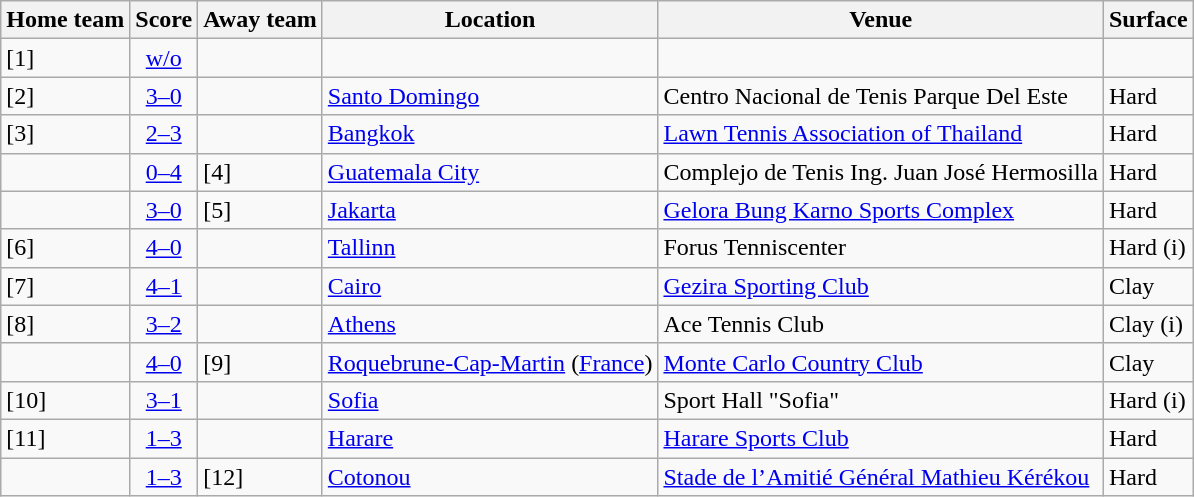<table class="wikitable">
<tr>
<th>Home team</th>
<th>Score</th>
<th>Away team</th>
<th>Location</th>
<th>Venue</th>
<th>Surface</th>
</tr>
<tr>
<td> [1]</td>
<td style="text-align:center;"><a href='#'>w/o</a></td>
<td><strong></strong></td>
<td></td>
<td></td>
<td></td>
</tr>
<tr>
<td><strong></strong> [2]</td>
<td style="text-align:center;"><a href='#'>3–0</a></td>
<td></td>
<td><a href='#'>Santo Domingo</a></td>
<td>Centro Nacional de Tenis Parque Del Este</td>
<td>Hard</td>
</tr>
<tr>
<td> [3]</td>
<td style="text-align:center;"><a href='#'>2–3</a></td>
<td><strong></strong></td>
<td><a href='#'>Bangkok</a></td>
<td><a href='#'>Lawn Tennis Association of Thailand</a></td>
<td>Hard</td>
</tr>
<tr>
<td></td>
<td style="text-align:center;"><a href='#'>0–4</a></td>
<td><strong></strong> [4]</td>
<td><a href='#'>Guatemala City</a></td>
<td>Complejo de Tenis Ing. Juan José Hermosilla</td>
<td>Hard</td>
</tr>
<tr>
<td><strong></strong></td>
<td style="text-align:center;"><a href='#'>3–0</a></td>
<td> [5]</td>
<td><a href='#'>Jakarta</a></td>
<td><a href='#'>Gelora Bung Karno Sports Complex</a></td>
<td>Hard</td>
</tr>
<tr>
<td><strong></strong> [6]</td>
<td style="text-align:center;"><a href='#'>4–0</a></td>
<td></td>
<td><a href='#'>Tallinn</a></td>
<td>Forus Tenniscenter</td>
<td>Hard (i)</td>
</tr>
<tr>
<td><strong></strong> [7]</td>
<td style="text-align:center;"><a href='#'>4–1</a></td>
<td></td>
<td><a href='#'>Cairo</a></td>
<td><a href='#'>Gezira Sporting Club</a></td>
<td>Clay</td>
</tr>
<tr>
<td><strong></strong> [8]</td>
<td style="text-align:center;"><a href='#'>3–2</a></td>
<td></td>
<td><a href='#'>Athens</a></td>
<td>Ace Tennis Club</td>
<td>Clay (i)</td>
</tr>
<tr>
<td><strong></strong></td>
<td style="text-align:center;"><a href='#'>4–0</a></td>
<td> [9]</td>
<td><a href='#'>Roquebrune-Cap-Martin</a> (<a href='#'>France</a>)</td>
<td><a href='#'>Monte Carlo Country Club</a></td>
<td>Clay</td>
</tr>
<tr>
<td><strong></strong> [10]</td>
<td style="text-align:center;"><a href='#'>3–1</a></td>
<td></td>
<td><a href='#'>Sofia</a></td>
<td>Sport Hall "Sofia"</td>
<td>Hard (i)</td>
</tr>
<tr>
<td> [11]</td>
<td style="text-align:center;"><a href='#'>1–3</a></td>
<td><strong></strong></td>
<td><a href='#'>Harare</a></td>
<td><a href='#'>Harare Sports Club</a></td>
<td>Hard</td>
</tr>
<tr>
<td></td>
<td style="text-align:center;"><a href='#'>1–3</a></td>
<td><strong></strong> [12]</td>
<td><a href='#'>Cotonou</a></td>
<td><a href='#'>Stade de l’Amitié Général Mathieu Kérékou</a></td>
<td>Hard</td>
</tr>
</table>
